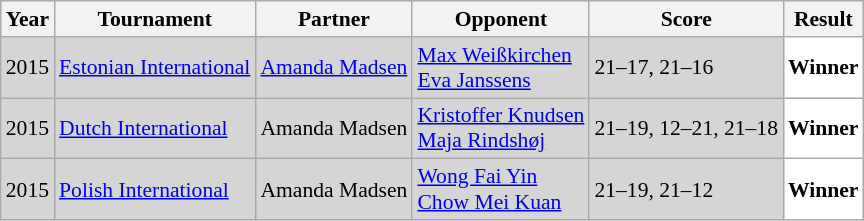<table class="sortable wikitable" style="font-size: 90%;">
<tr>
<th>Year</th>
<th>Tournament</th>
<th>Partner</th>
<th>Opponent</th>
<th>Score</th>
<th>Result</th>
</tr>
<tr style="background:#D5D5D5">
<td align="center">2015</td>
<td align="left"><a href='#'>Estonian International</a></td>
<td align="left"> <a href='#'>Amanda Madsen</a></td>
<td align="left"> <a href='#'>Max Weißkirchen</a> <br>  <a href='#'>Eva Janssens</a></td>
<td align="left">21–17, 21–16</td>
<td style="text-align:left; background:white"> <strong>Winner</strong></td>
</tr>
<tr style="background:#D5D5D5">
<td align="center">2015</td>
<td align="left"><a href='#'>Dutch International</a></td>
<td align="left"> Amanda Madsen</td>
<td align="left"> <a href='#'>Kristoffer Knudsen</a> <br>  <a href='#'>Maja Rindshøj</a></td>
<td align="left">21–19, 12–21, 21–18</td>
<td style="text-align:left; background:white"> <strong>Winner</strong></td>
</tr>
<tr style="background:#D5D5D5">
<td align="center">2015</td>
<td align="left"><a href='#'>Polish International</a></td>
<td align="left"> Amanda Madsen</td>
<td align="left"> <a href='#'>Wong Fai Yin</a> <br>  <a href='#'>Chow Mei Kuan</a></td>
<td align="left">21–19, 21–12</td>
<td style="text-align:left; background:white"> <strong>Winner</strong></td>
</tr>
</table>
